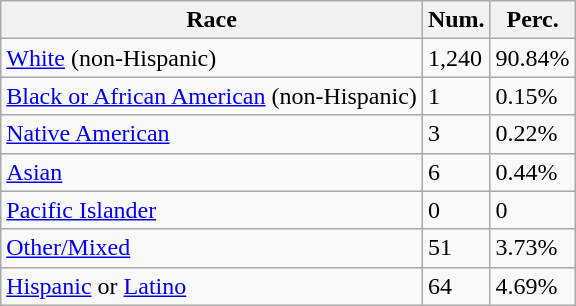<table class="wikitable">
<tr>
<th>Race</th>
<th>Num.</th>
<th>Perc.</th>
</tr>
<tr>
<td><a href='#'>White</a> (non-Hispanic)</td>
<td>1,240</td>
<td>90.84%</td>
</tr>
<tr>
<td><a href='#'>Black or African American</a> (non-Hispanic)</td>
<td>1</td>
<td>0.15%</td>
</tr>
<tr>
<td><a href='#'>Native American</a></td>
<td>3</td>
<td>0.22%</td>
</tr>
<tr>
<td><a href='#'>Asian</a></td>
<td>6</td>
<td>0.44%</td>
</tr>
<tr>
<td><a href='#'>Pacific Islander</a></td>
<td>0</td>
<td>0</td>
</tr>
<tr>
<td><a href='#'>Other/Mixed</a></td>
<td>51</td>
<td>3.73%</td>
</tr>
<tr>
<td><a href='#'>Hispanic</a> or <a href='#'>Latino</a></td>
<td>64</td>
<td>4.69%</td>
</tr>
</table>
